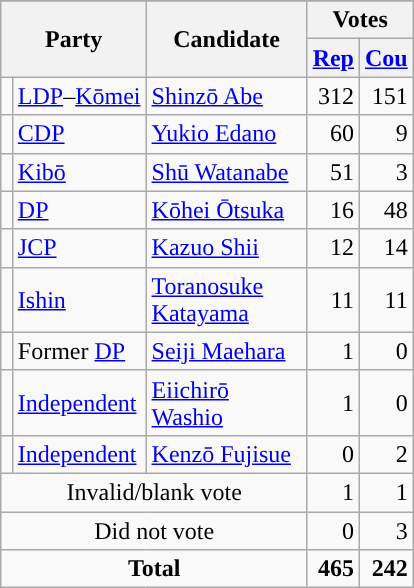<table class="wikitable sortable" align="right" cellpadding="1" cellspacing="1" style="margin:0 0 1em 1em; font-size: 100%; text-align:right;">
<tr>
</tr>
<tr style:align="center";>
<th width=40px rowspan="2" colspan="2">Party</th>
<th width=100px rowspan="2">Candidate</th>
<th width=50px rowspan="1" colspan="2">Votes</th>
</tr>
<tr>
<th width=25px><a href='#'>Rep</a></th>
<th width=25px><a href='#'>Cou</a></th>
</tr>
<tr>
<td></td>
<td align=left><a href='#'>LDP</a>–<a href='#'>Kōmei</a></td>
<td align=left><a href='#'>Shinzō Abe</a></td>
<td>312</td>
<td>151</td>
</tr>
<tr>
<td></td>
<td align=left><a href='#'>CDP</a></td>
<td align=left><a href='#'>Yukio Edano</a></td>
<td>60</td>
<td>9</td>
</tr>
<tr>
<td></td>
<td align=left><a href='#'>Kibō</a></td>
<td align=left><a href='#'>Shū Watanabe</a></td>
<td>51</td>
<td>3</td>
</tr>
<tr>
<td></td>
<td align=left><a href='#'>DP</a></td>
<td align=left><a href='#'>Kōhei Ōtsuka</a></td>
<td>16</td>
<td>48</td>
</tr>
<tr>
<td></td>
<td align=left><a href='#'>JCP</a></td>
<td align=left><a href='#'>Kazuo Shii</a></td>
<td>12</td>
<td>14</td>
</tr>
<tr>
<td></td>
<td align=left><a href='#'>Ishin</a></td>
<td align=left><a href='#'>Toranosuke Katayama</a></td>
<td>11</td>
<td>11</td>
</tr>
<tr>
<td></td>
<td align=left>Former <a href='#'>DP</a></td>
<td align=left><a href='#'>Seiji Maehara</a></td>
<td>1</td>
<td>0</td>
</tr>
<tr>
<td></td>
<td align=left><a href='#'>Independent</a></td>
<td align=left><a href='#'>Eiichirō Washio</a></td>
<td>1</td>
<td>0</td>
</tr>
<tr>
<td></td>
<td align=left><a href='#'>Independent</a></td>
<td align=left><a href='#'>Kenzō Fujisue</a></td>
<td>0</td>
<td>2</td>
</tr>
<tr>
<td align="center" colspan="3">Invalid/blank vote</td>
<td>1</td>
<td>1</td>
</tr>
<tr>
<td align="center" colspan="3">Did not vote</td>
<td>0</td>
<td>3</td>
</tr>
<tr>
<td colspan=3 align=center><strong>Total</strong></td>
<td><strong>465</strong></td>
<td><strong>242</strong></td>
</tr>
</table>
